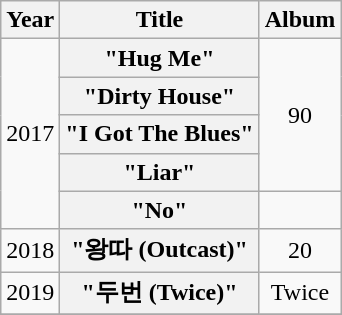<table class="wikitable plainrowheaders" style="text-align:center;">
<tr>
<th>Year</th>
<th>Title</th>
<th>Album</th>
</tr>
<tr>
<td rowspan="5">2017</td>
<th scope="row">"Hug Me"</th>
<td rowspan="4">90</td>
</tr>
<tr>
<th scope="row">"Dirty House"</th>
</tr>
<tr>
<th scope="row">"I Got The Blues"</th>
</tr>
<tr>
<th scope="row">"Liar"</th>
</tr>
<tr>
<th scope="row">"No"</th>
<td></td>
</tr>
<tr>
<td rowspan="1">2018</td>
<th scope="row">"왕따 (Outcast)"</th>
<td rowspan="1">20</td>
</tr>
<tr>
<td rowspan="1">2019</td>
<th scope="row">"두번 (Twice)"</th>
<td rowspan="1">Twice</td>
</tr>
<tr>
</tr>
</table>
